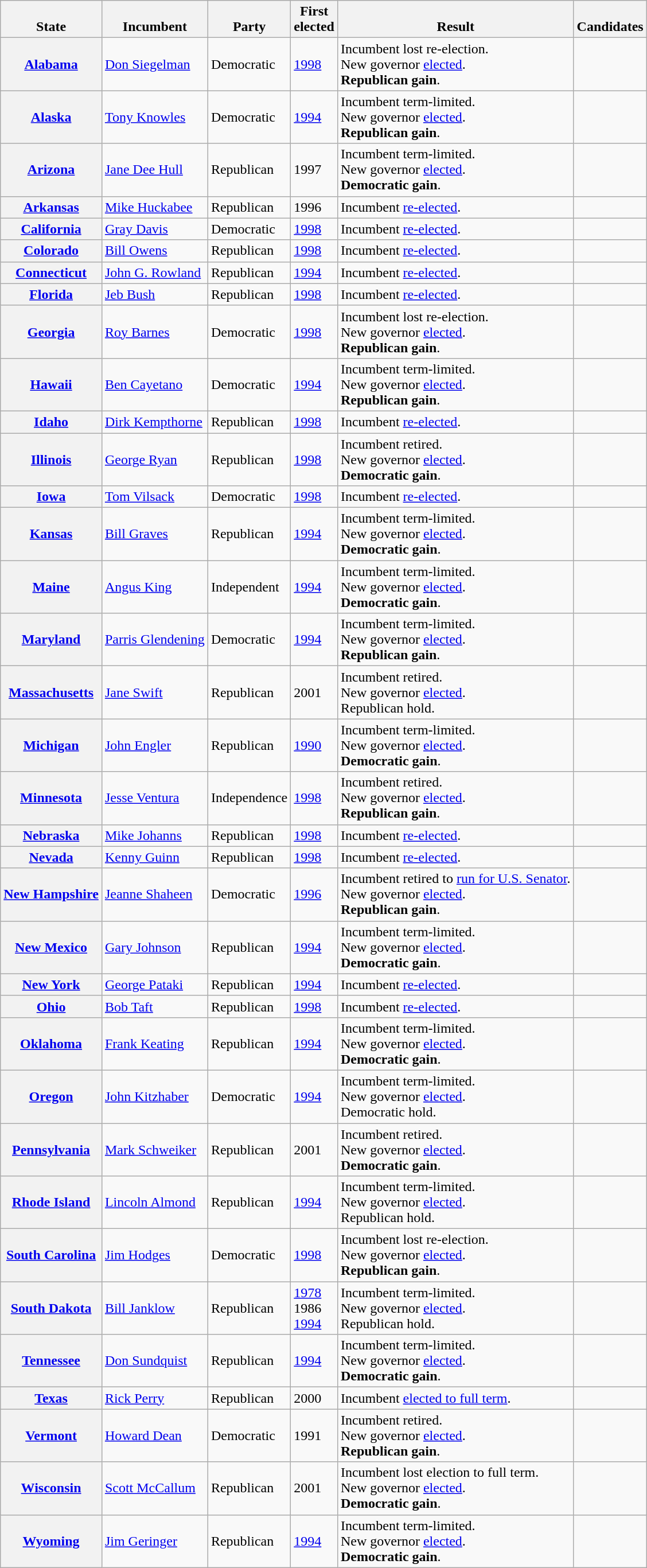<table class="wikitable sortable">
<tr valign=bottom>
<th>State</th>
<th>Incumbent</th>
<th>Party</th>
<th>First<br>elected</th>
<th>Result</th>
<th>Candidates</th>
</tr>
<tr>
<th><a href='#'>Alabama</a></th>
<td><a href='#'>Don Siegelman</a></td>
<td>Democratic</td>
<td><a href='#'>1998</a></td>
<td>Incumbent lost re-election.<br>New governor <a href='#'>elected</a>.<br><strong>Republican gain</strong>.</td>
<td nowrap></td>
</tr>
<tr>
<th><a href='#'>Alaska</a></th>
<td><a href='#'>Tony Knowles</a></td>
<td>Democratic</td>
<td><a href='#'>1994</a></td>
<td>Incumbent term-limited.<br>New governor <a href='#'>elected</a>.<br><strong>Republican gain</strong>.</td>
<td nowrap></td>
</tr>
<tr>
<th><a href='#'>Arizona</a></th>
<td><a href='#'>Jane Dee Hull</a></td>
<td>Republican</td>
<td>1997</td>
<td>Incumbent term-limited.<br>New governor <a href='#'>elected</a>.<br><strong>Democratic gain</strong>.</td>
<td nowrap></td>
</tr>
<tr>
<th><a href='#'>Arkansas</a></th>
<td><a href='#'>Mike Huckabee</a></td>
<td>Republican</td>
<td>1996</td>
<td>Incumbent <a href='#'>re-elected</a>.</td>
<td nowrap></td>
</tr>
<tr>
<th><a href='#'>California</a></th>
<td><a href='#'>Gray Davis</a></td>
<td>Democratic</td>
<td><a href='#'>1998</a></td>
<td>Incumbent <a href='#'>re-elected</a>.</td>
<td nowrap></td>
</tr>
<tr>
<th><a href='#'>Colorado</a></th>
<td><a href='#'>Bill Owens</a></td>
<td>Republican</td>
<td><a href='#'>1998</a></td>
<td>Incumbent <a href='#'>re-elected</a>.</td>
<td nowrap></td>
</tr>
<tr>
<th><a href='#'>Connecticut</a></th>
<td><a href='#'>John G. Rowland</a></td>
<td>Republican</td>
<td><a href='#'>1994</a></td>
<td>Incumbent <a href='#'>re-elected</a>.</td>
<td nowrap></td>
</tr>
<tr>
<th><a href='#'>Florida</a></th>
<td><a href='#'>Jeb Bush</a></td>
<td>Republican</td>
<td><a href='#'>1998</a></td>
<td>Incumbent <a href='#'>re-elected</a>.</td>
<td nowrap></td>
</tr>
<tr>
<th><a href='#'>Georgia</a></th>
<td><a href='#'>Roy Barnes</a></td>
<td>Democratic</td>
<td><a href='#'>1998</a></td>
<td>Incumbent lost re-election.<br>New governor <a href='#'>elected</a>.<br><strong>Republican gain</strong>.</td>
<td nowrap></td>
</tr>
<tr>
<th><a href='#'>Hawaii</a></th>
<td><a href='#'>Ben Cayetano</a></td>
<td>Democratic</td>
<td><a href='#'>1994</a></td>
<td>Incumbent term-limited.<br>New governor <a href='#'>elected</a>.<br><strong>Republican gain</strong>.</td>
<td nowrap></td>
</tr>
<tr>
<th><a href='#'>Idaho</a></th>
<td><a href='#'>Dirk Kempthorne</a></td>
<td>Republican</td>
<td><a href='#'>1998</a></td>
<td>Incumbent <a href='#'>re-elected</a>.</td>
<td nowrap></td>
</tr>
<tr>
<th><a href='#'>Illinois</a></th>
<td><a href='#'>George Ryan</a></td>
<td>Republican</td>
<td><a href='#'>1998</a></td>
<td>Incumbent retired.<br>New governor <a href='#'>elected</a>.<br><strong>Democratic gain</strong>.</td>
<td nowrap></td>
</tr>
<tr>
<th><a href='#'>Iowa</a></th>
<td><a href='#'>Tom Vilsack</a></td>
<td>Democratic</td>
<td><a href='#'>1998</a></td>
<td>Incumbent <a href='#'>re-elected</a>.</td>
<td nowrap></td>
</tr>
<tr>
<th><a href='#'>Kansas</a></th>
<td><a href='#'>Bill Graves</a></td>
<td>Republican</td>
<td><a href='#'>1994</a></td>
<td>Incumbent term-limited.<br>New governor <a href='#'>elected</a>.<br><strong>Democratic gain</strong>.</td>
<td nowrap></td>
</tr>
<tr>
<th><a href='#'>Maine</a></th>
<td><a href='#'>Angus King</a></td>
<td>Independent</td>
<td><a href='#'>1994</a></td>
<td>Incumbent term-limited.<br>New governor <a href='#'>elected</a>.<br><strong>Democratic gain</strong>.</td>
<td nowrap></td>
</tr>
<tr>
<th><a href='#'>Maryland</a></th>
<td><a href='#'>Parris Glendening</a></td>
<td>Democratic</td>
<td><a href='#'>1994</a></td>
<td>Incumbent term-limited.<br>New governor <a href='#'>elected</a>.<br><strong>Republican gain</strong>.</td>
<td nowrap></td>
</tr>
<tr>
<th><a href='#'>Massachusetts</a></th>
<td><a href='#'>Jane Swift</a></td>
<td>Republican</td>
<td>2001</td>
<td>Incumbent retired.<br>New governor <a href='#'>elected</a>.<br>Republican hold.</td>
<td nowrap></td>
</tr>
<tr>
<th><a href='#'>Michigan</a></th>
<td><a href='#'>John Engler</a></td>
<td>Republican</td>
<td><a href='#'>1990</a></td>
<td>Incumbent term-limited.<br>New governor <a href='#'>elected</a>.<br><strong>Democratic gain</strong>.</td>
<td nowrap></td>
</tr>
<tr>
<th><a href='#'>Minnesota</a></th>
<td><a href='#'>Jesse Ventura</a></td>
<td>Independence</td>
<td><a href='#'>1998</a></td>
<td>Incumbent retired.<br>New governor <a href='#'>elected</a>.<br><strong>Republican gain</strong>.</td>
<td nowrap></td>
</tr>
<tr>
<th><a href='#'>Nebraska</a></th>
<td><a href='#'>Mike Johanns</a></td>
<td>Republican</td>
<td><a href='#'>1998</a></td>
<td>Incumbent <a href='#'>re-elected</a>.</td>
<td nowrap></td>
</tr>
<tr>
<th><a href='#'>Nevada</a></th>
<td><a href='#'>Kenny Guinn</a></td>
<td>Republican</td>
<td><a href='#'>1998</a></td>
<td>Incumbent <a href='#'>re-elected</a>.</td>
<td nowrap></td>
</tr>
<tr>
<th><a href='#'>New Hampshire</a></th>
<td><a href='#'>Jeanne Shaheen</a></td>
<td>Democratic</td>
<td><a href='#'>1996</a></td>
<td>Incumbent retired to <a href='#'>run for U.S. Senator</a>.<br>New governor <a href='#'>elected</a>.<br><strong>Republican gain</strong>.</td>
<td nowrap></td>
</tr>
<tr>
<th><a href='#'>New Mexico</a></th>
<td><a href='#'>Gary Johnson</a></td>
<td>Republican</td>
<td><a href='#'>1994</a></td>
<td>Incumbent term-limited.<br>New governor <a href='#'>elected</a>.<br><strong>Democratic gain</strong>.</td>
<td nowrap></td>
</tr>
<tr>
<th><a href='#'>New York</a></th>
<td><a href='#'>George Pataki</a></td>
<td>Republican</td>
<td><a href='#'>1994</a></td>
<td>Incumbent <a href='#'>re-elected</a>.</td>
<td nowrap></td>
</tr>
<tr>
<th><a href='#'>Ohio</a></th>
<td><a href='#'>Bob Taft</a></td>
<td>Republican</td>
<td><a href='#'>1998</a></td>
<td>Incumbent <a href='#'>re-elected</a>.</td>
<td nowrap></td>
</tr>
<tr>
<th><a href='#'>Oklahoma</a></th>
<td><a href='#'>Frank Keating</a></td>
<td>Republican</td>
<td><a href='#'>1994</a></td>
<td>Incumbent term-limited.<br>New governor <a href='#'>elected</a>.<br><strong>Democratic gain</strong>.</td>
<td nowrap></td>
</tr>
<tr>
<th><a href='#'>Oregon</a></th>
<td><a href='#'>John Kitzhaber</a></td>
<td>Democratic</td>
<td><a href='#'>1994</a></td>
<td>Incumbent term-limited.<br>New governor <a href='#'>elected</a>.<br>Democratic hold.</td>
<td nowrap></td>
</tr>
<tr>
<th><a href='#'>Pennsylvania</a></th>
<td><a href='#'>Mark Schweiker</a></td>
<td>Republican</td>
<td>2001</td>
<td>Incumbent retired.<br>New governor <a href='#'>elected</a>.<br><strong>Democratic gain</strong>.</td>
<td nowrap></td>
</tr>
<tr>
<th><a href='#'>Rhode Island</a></th>
<td><a href='#'>Lincoln Almond</a></td>
<td>Republican</td>
<td><a href='#'>1994</a></td>
<td>Incumbent term-limited.<br>New governor <a href='#'>elected</a>.<br>Republican hold.</td>
<td nowrap></td>
</tr>
<tr>
<th><a href='#'>South Carolina</a></th>
<td><a href='#'>Jim Hodges</a></td>
<td>Democratic</td>
<td><a href='#'>1998</a></td>
<td>Incumbent lost re-election.<br>New governor <a href='#'>elected</a>.<br><strong>Republican gain</strong>.</td>
<td nowrap></td>
</tr>
<tr>
<th><a href='#'>South Dakota</a></th>
<td><a href='#'>Bill Janklow</a></td>
<td>Republican</td>
<td><a href='#'>1978</a><br>1986 <br><a href='#'>1994</a></td>
<td>Incumbent term-limited.<br>New governor <a href='#'>elected</a>.<br>Republican hold.</td>
<td nowrap></td>
</tr>
<tr>
<th><a href='#'>Tennessee</a></th>
<td><a href='#'>Don Sundquist</a></td>
<td>Republican</td>
<td><a href='#'>1994</a></td>
<td>Incumbent term-limited.<br>New governor <a href='#'>elected</a>.<br><strong>Democratic gain</strong>.</td>
<td nowrap></td>
</tr>
<tr>
<th><a href='#'>Texas</a></th>
<td><a href='#'>Rick Perry</a></td>
<td>Republican</td>
<td>2000</td>
<td>Incumbent <a href='#'>elected to full term</a>.</td>
<td nowrap></td>
</tr>
<tr>
<th><a href='#'>Vermont</a></th>
<td><a href='#'>Howard Dean</a></td>
<td>Democratic</td>
<td>1991</td>
<td>Incumbent retired.<br>New governor <a href='#'>elected</a>.<br><strong>Republican gain</strong>.</td>
<td nowrap></td>
</tr>
<tr>
<th><a href='#'>Wisconsin</a></th>
<td><a href='#'>Scott McCallum</a></td>
<td>Republican</td>
<td>2001</td>
<td>Incumbent lost election to full term.<br>New governor <a href='#'>elected</a>.<br><strong>Democratic gain</strong>.</td>
<td nowrap></td>
</tr>
<tr>
<th><a href='#'>Wyoming</a></th>
<td><a href='#'>Jim Geringer</a></td>
<td>Republican</td>
<td><a href='#'>1994</a></td>
<td>Incumbent term-limited.<br>New governor <a href='#'>elected</a>.<br><strong>Democratic gain</strong>.</td>
<td nowrap></td>
</tr>
</table>
